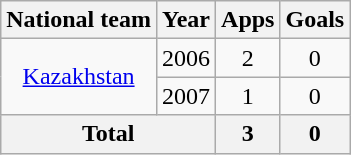<table class="wikitable" style="text-align:center">
<tr>
<th>National team</th>
<th>Year</th>
<th>Apps</th>
<th>Goals</th>
</tr>
<tr>
<td rowspan="2"><a href='#'>Kazakhstan</a></td>
<td>2006</td>
<td>2</td>
<td>0</td>
</tr>
<tr>
<td>2007</td>
<td>1</td>
<td>0</td>
</tr>
<tr>
<th colspan="2">Total</th>
<th>3</th>
<th>0</th>
</tr>
</table>
